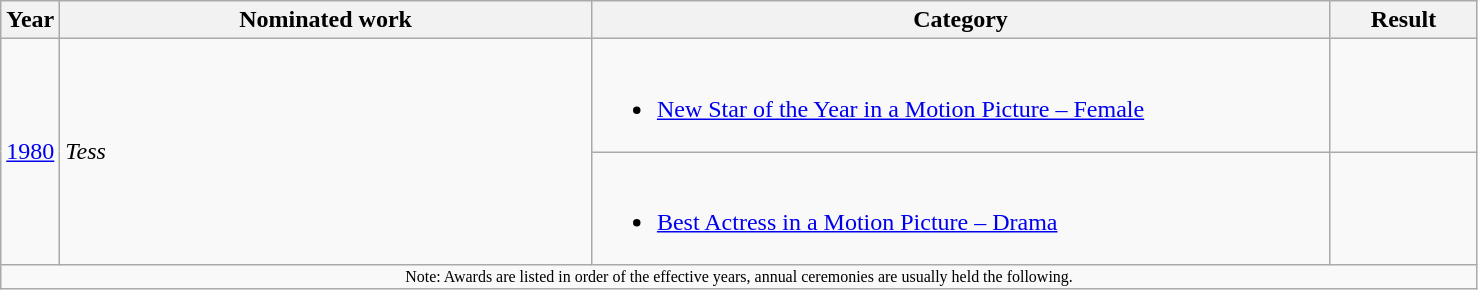<table class=wikitable>
<tr>
<th width=4%>Year</th>
<th width=36%>Nominated work</th>
<th width=50%>Category</th>
<th width=10%>Result</th>
</tr>
<tr>
<td rowspan=2><a href='#'>1980</a></td>
<td rowspan=2><em>Tess</em></td>
<td><br><ul><li><a href='#'>New Star of the Year in a Motion Picture – Female</a></li></ul></td>
<td></td>
</tr>
<tr>
<td><br><ul><li><a href='#'>Best Actress in a Motion Picture – Drama</a></li></ul></td>
<td></td>
</tr>
<tr>
<td colspan=4 width=100% style=font-size:8pt align=center>Note: Awards are listed in order of the effective years, annual ceremonies are usually held the following.</td>
</tr>
</table>
